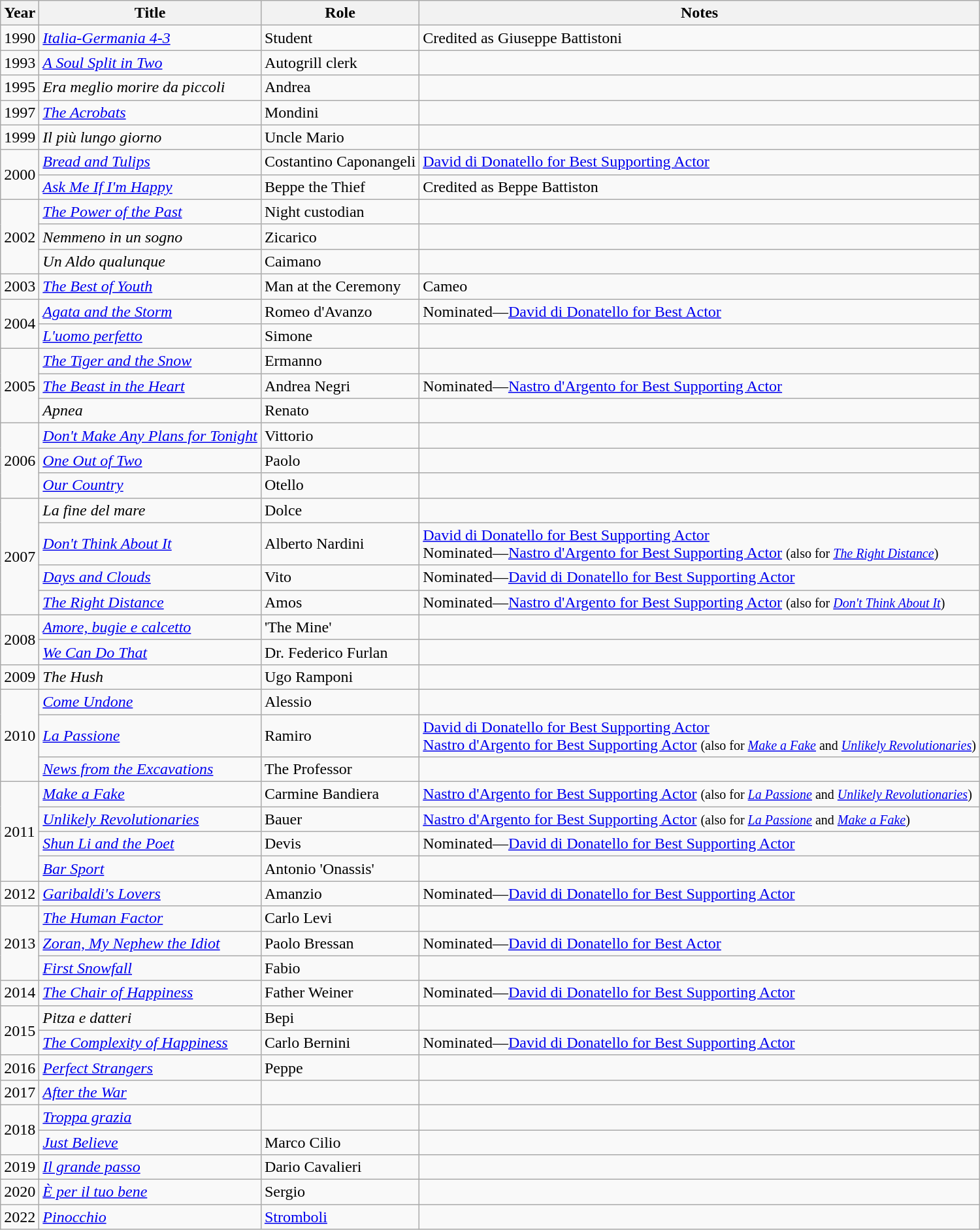<table class="wikitable sortable">
<tr>
<th>Year</th>
<th>Title</th>
<th>Role</th>
<th>Notes</th>
</tr>
<tr>
<td>1990</td>
<td><em><a href='#'>Italia-Germania 4-3</a></em></td>
<td>Student</td>
<td>Credited as Giuseppe Battistoni</td>
</tr>
<tr>
<td>1993</td>
<td><em><a href='#'>A Soul Split in Two</a></em></td>
<td>Autogrill clerk</td>
<td></td>
</tr>
<tr>
<td>1995</td>
<td><em>Era meglio morire da piccoli</em></td>
<td>Andrea</td>
<td></td>
</tr>
<tr>
<td>1997</td>
<td><em><a href='#'>The Acrobats</a></em></td>
<td>Mondini</td>
<td></td>
</tr>
<tr>
<td>1999</td>
<td><em>Il più lungo giorno</em></td>
<td>Uncle Mario</td>
<td></td>
</tr>
<tr>
<td rowspan="2">2000</td>
<td><em><a href='#'>Bread and Tulips</a></em></td>
<td>Costantino Caponangeli</td>
<td><a href='#'>David di Donatello for Best Supporting Actor</a></td>
</tr>
<tr>
<td><em><a href='#'>Ask Me If I'm Happy</a></em></td>
<td>Beppe the Thief</td>
<td>Credited as Beppe Battiston</td>
</tr>
<tr>
<td rowspan="3">2002</td>
<td><em><a href='#'>The Power of the Past</a></em></td>
<td>Night custodian</td>
<td></td>
</tr>
<tr>
<td><em>Nemmeno in un sogno</em></td>
<td>Zicarico</td>
<td></td>
</tr>
<tr>
<td><em>Un Aldo qualunque</em></td>
<td>Caimano</td>
<td></td>
</tr>
<tr>
<td>2003</td>
<td><em><a href='#'>The Best of Youth</a></em></td>
<td>Man at the Ceremony</td>
<td>Cameo</td>
</tr>
<tr>
<td rowspan="2">2004</td>
<td><em><a href='#'>Agata and the Storm</a></em></td>
<td>Romeo d'Avanzo</td>
<td>Nominated—<a href='#'>David di Donatello for Best Actor</a></td>
</tr>
<tr>
<td><em><a href='#'>L'uomo perfetto</a></em></td>
<td>Simone</td>
<td></td>
</tr>
<tr>
<td rowspan="3">2005</td>
<td><em><a href='#'>The Tiger and the Snow</a></em></td>
<td>Ermanno</td>
<td></td>
</tr>
<tr>
<td><em><a href='#'>The Beast in the Heart</a></em></td>
<td>Andrea Negri</td>
<td>Nominated—<a href='#'>Nastro d'Argento for Best Supporting Actor</a></td>
</tr>
<tr>
<td><em>Apnea</em></td>
<td>Renato</td>
<td></td>
</tr>
<tr>
<td rowspan="3">2006</td>
<td><em><a href='#'>Don't Make Any Plans for Tonight</a></em></td>
<td>Vittorio</td>
<td></td>
</tr>
<tr>
<td><em><a href='#'>One Out of Two</a></em></td>
<td>Paolo</td>
<td></td>
</tr>
<tr>
<td><em><a href='#'>Our Country</a></em></td>
<td>Otello</td>
<td></td>
</tr>
<tr>
<td rowspan="4">2007</td>
<td><em>La fine del mare</em></td>
<td>Dolce</td>
<td></td>
</tr>
<tr>
<td><em><a href='#'>Don't Think About It</a></em></td>
<td>Alberto Nardini</td>
<td><a href='#'>David di Donatello for Best Supporting Actor</a><br>Nominated—<a href='#'>Nastro d'Argento for Best Supporting Actor</a> <small>(also for <em><a href='#'>The Right Distance</a></em>)</small></td>
</tr>
<tr>
<td><em><a href='#'>Days and Clouds</a></em></td>
<td>Vito</td>
<td>Nominated—<a href='#'>David di Donatello for Best Supporting Actor</a></td>
</tr>
<tr>
<td><em><a href='#'>The Right Distance</a></em></td>
<td>Amos</td>
<td>Nominated—<a href='#'>Nastro d'Argento for Best Supporting Actor</a> <small>(also for <em><a href='#'>Don't Think About It</a></em>)</small></td>
</tr>
<tr>
<td rowspan="2">2008</td>
<td><em><a href='#'>Amore, bugie e calcetto</a></em></td>
<td>'The Mine'</td>
<td></td>
</tr>
<tr>
<td><em><a href='#'>We Can Do That</a></em></td>
<td>Dr. Federico Furlan</td>
<td></td>
</tr>
<tr>
<td>2009</td>
<td><em>The Hush</em></td>
<td>Ugo Ramponi</td>
<td></td>
</tr>
<tr>
<td rowspan="3">2010</td>
<td><em><a href='#'>Come Undone</a></em></td>
<td>Alessio</td>
<td></td>
</tr>
<tr>
<td><em><a href='#'>La Passione</a></em></td>
<td>Ramiro</td>
<td><a href='#'>David di Donatello for Best Supporting Actor</a><br><a href='#'>Nastro d'Argento for Best Supporting Actor</a> <small>(also for <em><a href='#'>Make a Fake</a></em> and <em><a href='#'>Unlikely Revolutionaries</a></em>)</small></td>
</tr>
<tr>
<td><em><a href='#'>News from the Excavations</a></em></td>
<td>The Professor</td>
<td></td>
</tr>
<tr>
<td rowspan="4">2011</td>
<td><em><a href='#'>Make a Fake</a></em></td>
<td>Carmine Bandiera</td>
<td><a href='#'>Nastro d'Argento for Best Supporting Actor</a> <small>(also for <em><a href='#'>La Passione</a></em> and <em><a href='#'>Unlikely Revolutionaries</a></em>)</small></td>
</tr>
<tr>
<td><em><a href='#'>Unlikely Revolutionaries</a></em></td>
<td>Bauer</td>
<td><a href='#'>Nastro d'Argento for Best Supporting Actor</a> <small>(also for <em><a href='#'>La Passione</a></em> and <em><a href='#'>Make a Fake</a></em>)</small></td>
</tr>
<tr>
<td><em><a href='#'>Shun Li and the Poet</a></em></td>
<td>Devis</td>
<td>Nominated—<a href='#'>David di Donatello for Best Supporting Actor</a></td>
</tr>
<tr>
<td><em><a href='#'>Bar Sport</a></em></td>
<td>Antonio 'Onassis'</td>
<td></td>
</tr>
<tr>
<td>2012</td>
<td><em><a href='#'>Garibaldi's Lovers</a></em></td>
<td>Amanzio</td>
<td>Nominated—<a href='#'>David di Donatello for Best Supporting Actor</a></td>
</tr>
<tr>
<td rowspan="3">2013</td>
<td><em><a href='#'>The Human Factor</a></em></td>
<td>Carlo Levi</td>
<td></td>
</tr>
<tr>
<td><em><a href='#'>Zoran, My Nephew the Idiot</a></em></td>
<td>Paolo Bressan</td>
<td>Nominated—<a href='#'>David di Donatello for Best Actor</a></td>
</tr>
<tr>
<td><em><a href='#'>First Snowfall</a></em></td>
<td>Fabio</td>
<td></td>
</tr>
<tr>
<td>2014</td>
<td><em><a href='#'>The Chair of Happiness</a></em></td>
<td>Father Weiner</td>
<td>Nominated—<a href='#'>David di Donatello for Best Supporting Actor</a></td>
</tr>
<tr>
<td rowspan="2">2015</td>
<td><em>Pitza e datteri</em></td>
<td>Bepi</td>
<td></td>
</tr>
<tr>
<td><em><a href='#'>The Complexity of Happiness</a></em></td>
<td>Carlo Bernini</td>
<td>Nominated—<a href='#'>David di Donatello for Best Supporting Actor</a></td>
</tr>
<tr>
<td>2016</td>
<td><em><a href='#'>Perfect Strangers</a></em></td>
<td>Peppe</td>
<td></td>
</tr>
<tr>
<td>2017</td>
<td><em><a href='#'>After the War</a></em></td>
<td></td>
<td></td>
</tr>
<tr>
<td rowspan="2">2018</td>
<td><em><a href='#'>Troppa grazia</a></em></td>
<td></td>
<td></td>
</tr>
<tr>
<td><em><a href='#'>Just Believe</a></em></td>
<td>Marco Cilio</td>
<td></td>
</tr>
<tr>
<td>2019</td>
<td><em><a href='#'>Il grande passo</a></em></td>
<td>Dario Cavalieri</td>
<td></td>
</tr>
<tr>
<td>2020</td>
<td><em><a href='#'>È per il tuo bene</a></em></td>
<td>Sergio</td>
<td></td>
</tr>
<tr>
<td>2022</td>
<td><em><a href='#'>Pinocchio</a></em></td>
<td><a href='#'>Stromboli</a></td>
<td></td>
</tr>
</table>
